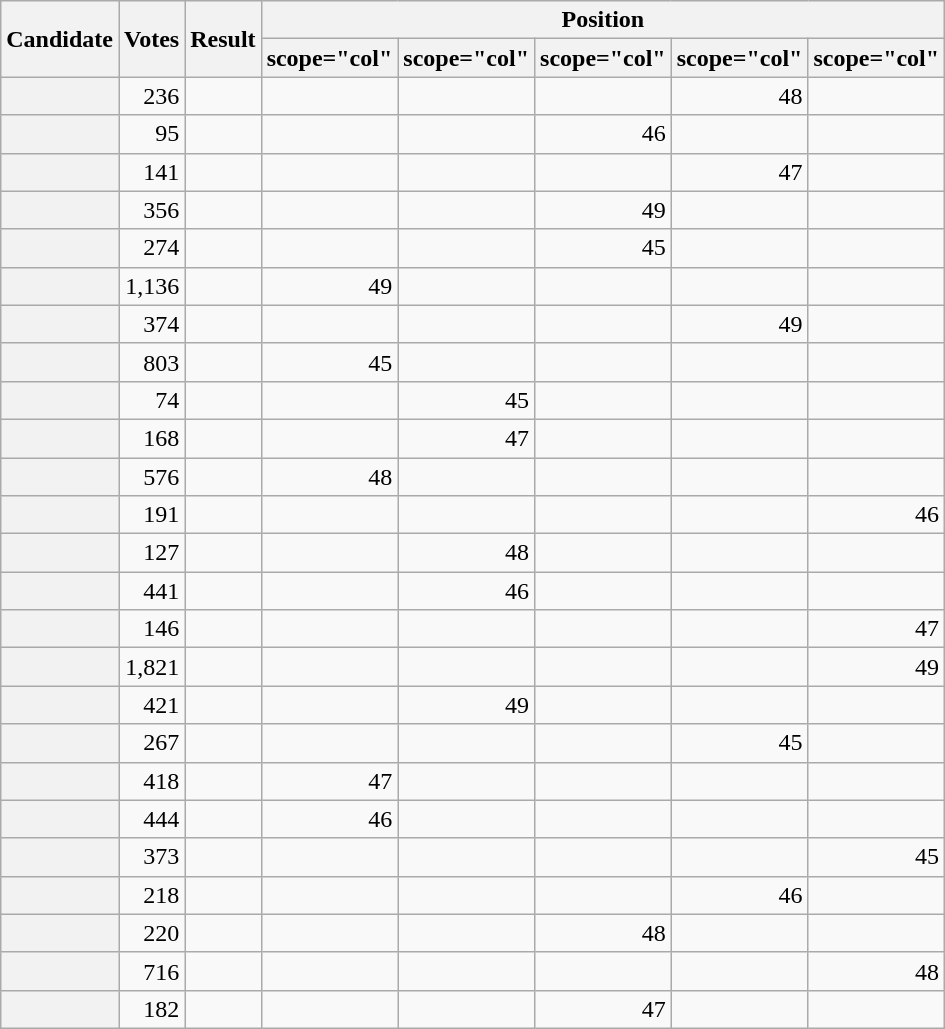<table class="wikitable sortable">
<tr>
<th scope="col" rowspan="2">Candidate</th>
<th scope="col" rowspan="2">Votes</th>
<th scope="col" rowspan="2">Result</th>
<th scope="col" colspan="5">Position</th>
</tr>
<tr>
<th>scope="col" </th>
<th>scope="col" </th>
<th>scope="col" </th>
<th>scope="col" </th>
<th>scope="col" </th>
</tr>
<tr>
<th scope="row"></th>
<td style="text-align:right">236</td>
<td></td>
<td></td>
<td></td>
<td></td>
<td style="text-align:right">48</td>
<td></td>
</tr>
<tr>
<th scope="row"></th>
<td style="text-align:right">95</td>
<td></td>
<td></td>
<td></td>
<td style="text-align:right">46</td>
<td></td>
<td></td>
</tr>
<tr>
<th scope="row"></th>
<td style="text-align:right">141</td>
<td></td>
<td></td>
<td></td>
<td></td>
<td style="text-align:right">47</td>
<td></td>
</tr>
<tr>
<th scope="row"></th>
<td style="text-align:right">356</td>
<td></td>
<td></td>
<td></td>
<td style="text-align:right">49</td>
<td></td>
<td></td>
</tr>
<tr>
<th scope="row"></th>
<td style="text-align:right">274</td>
<td></td>
<td></td>
<td></td>
<td style="text-align:right">45</td>
<td></td>
<td></td>
</tr>
<tr>
<th scope="row"></th>
<td style="text-align:right">1,136</td>
<td></td>
<td style="text-align:right">49</td>
<td></td>
<td></td>
<td></td>
<td></td>
</tr>
<tr>
<th scope="row"></th>
<td style="text-align:right">374</td>
<td></td>
<td></td>
<td></td>
<td></td>
<td style="text-align:right">49</td>
<td></td>
</tr>
<tr>
<th scope="row"></th>
<td style="text-align:right">803</td>
<td></td>
<td style="text-align:right">45</td>
<td></td>
<td></td>
<td></td>
<td></td>
</tr>
<tr>
<th scope="row"></th>
<td style="text-align:right">74</td>
<td></td>
<td></td>
<td style="text-align:right">45</td>
<td></td>
<td></td>
<td></td>
</tr>
<tr>
<th scope="row"></th>
<td style="text-align:right">168</td>
<td></td>
<td></td>
<td style="text-align:right">47</td>
<td></td>
<td></td>
<td></td>
</tr>
<tr>
<th scope="row"></th>
<td style="text-align:right">576</td>
<td></td>
<td style="text-align:right">48</td>
<td></td>
<td></td>
<td></td>
<td></td>
</tr>
<tr>
<th scope="row"></th>
<td style="text-align:right">191</td>
<td></td>
<td></td>
<td></td>
<td></td>
<td></td>
<td style="text-align:right">46</td>
</tr>
<tr>
<th scope="row"></th>
<td style="text-align:right">127</td>
<td></td>
<td></td>
<td style="text-align:right">48</td>
<td></td>
<td></td>
<td></td>
</tr>
<tr>
<th scope="row"></th>
<td style="text-align:right">441</td>
<td></td>
<td></td>
<td style="text-align:right">46</td>
<td></td>
<td></td>
<td></td>
</tr>
<tr>
<th scope="row"></th>
<td style="text-align:right">146</td>
<td></td>
<td></td>
<td></td>
<td></td>
<td></td>
<td style="text-align:right">47</td>
</tr>
<tr>
<th scope="row"></th>
<td style="text-align:right">1,821</td>
<td></td>
<td></td>
<td></td>
<td></td>
<td></td>
<td style="text-align:right">49</td>
</tr>
<tr>
<th scope="row"></th>
<td style="text-align:right">421</td>
<td></td>
<td></td>
<td style="text-align:right">49</td>
<td></td>
<td></td>
<td></td>
</tr>
<tr>
<th scope="row"></th>
<td style="text-align:right">267</td>
<td></td>
<td></td>
<td></td>
<td></td>
<td style="text-align:right">45</td>
<td></td>
</tr>
<tr>
<th scope="row"></th>
<td style="text-align:right">418</td>
<td></td>
<td style="text-align:right">47</td>
<td></td>
<td></td>
<td></td>
<td></td>
</tr>
<tr>
<th scope="row"></th>
<td style="text-align:right">444</td>
<td></td>
<td style="text-align:right">46</td>
<td></td>
<td></td>
<td></td>
<td></td>
</tr>
<tr>
<th scope="row"></th>
<td style="text-align:right">373</td>
<td></td>
<td></td>
<td></td>
<td></td>
<td></td>
<td style="text-align:right">45</td>
</tr>
<tr>
<th scope="row"></th>
<td style="text-align:right">218</td>
<td></td>
<td></td>
<td></td>
<td></td>
<td style="text-align:right">46</td>
<td></td>
</tr>
<tr>
<th scope="row"></th>
<td style="text-align:right">220</td>
<td></td>
<td></td>
<td></td>
<td style="text-align:right">48</td>
<td></td>
<td></td>
</tr>
<tr>
<th scope="row"></th>
<td style="text-align:right">716</td>
<td></td>
<td></td>
<td></td>
<td></td>
<td></td>
<td style="text-align:right">48</td>
</tr>
<tr>
<th scope="row"></th>
<td style="text-align:right">182</td>
<td></td>
<td></td>
<td></td>
<td style="text-align:right">47</td>
<td></td>
<td></td>
</tr>
</table>
